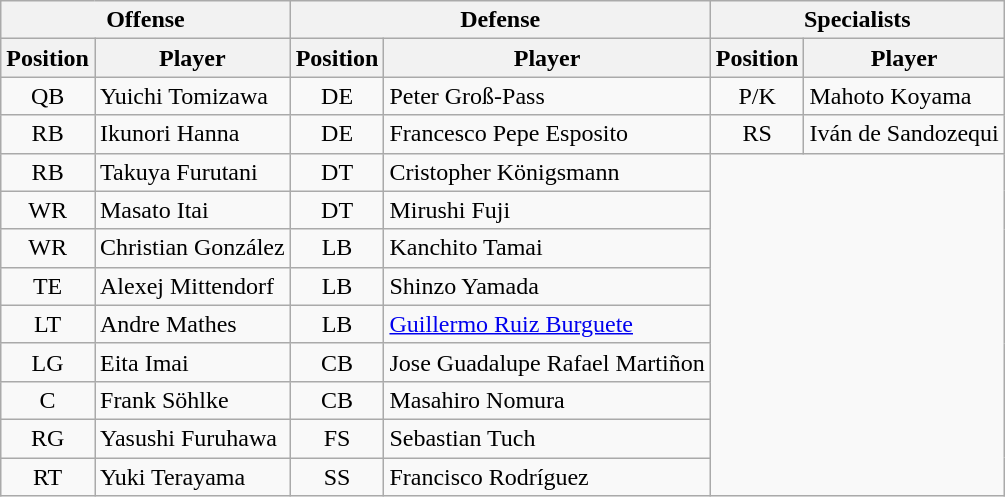<table class="wikitable">
<tr>
<th colspan=2>Offense</th>
<th colspan=2>Defense</th>
<th colspan=2>Specialists</th>
</tr>
<tr>
<th>Position</th>
<th>Player</th>
<th>Position</th>
<th>Player</th>
<th>Position</th>
<th>Player</th>
</tr>
<tr>
<td align=center>QB</td>
<td> Yuichi Tomizawa</td>
<td align=center>DE</td>
<td> Peter Groß-Pass</td>
<td align=center>P/K</td>
<td> Mahoto Koyama</td>
</tr>
<tr>
<td align=center>RB</td>
<td> Ikunori Hanna</td>
<td align=center>DE</td>
<td> Francesco Pepe Esposito</td>
<td align=center>RS</td>
<td> Iván de Sandozequi</td>
</tr>
<tr>
<td align=center>RB</td>
<td> Takuya Furutani</td>
<td align=center>DT</td>
<td> Cristopher Königsmann</td>
</tr>
<tr>
<td align=center>WR</td>
<td> Masato Itai</td>
<td align=center>DT</td>
<td> Mirushi Fuji</td>
</tr>
<tr>
<td align=center>WR</td>
<td> Christian González</td>
<td align=center>LB</td>
<td> Kanchito Tamai</td>
</tr>
<tr>
<td align=center>TE</td>
<td> Alexej Mittendorf</td>
<td align=center>LB</td>
<td> Shinzo Yamada</td>
</tr>
<tr>
<td align=center>LT</td>
<td> Andre Mathes</td>
<td align=center>LB</td>
<td> <a href='#'>Guillermo Ruiz Burguete</a></td>
</tr>
<tr>
<td align=center>LG</td>
<td> Eita Imai</td>
<td align=center>CB</td>
<td> Jose Guadalupe Rafael Martiñon</td>
</tr>
<tr>
<td align=center>C</td>
<td> Frank Söhlke</td>
<td align=center>CB</td>
<td> Masahiro Nomura</td>
</tr>
<tr>
<td align=center>RG</td>
<td> Yasushi Furuhawa</td>
<td align=center>FS</td>
<td> Sebastian Tuch</td>
</tr>
<tr>
<td align=center>RT</td>
<td> Yuki Terayama</td>
<td align=center>SS</td>
<td> Francisco Rodríguez</td>
</tr>
</table>
